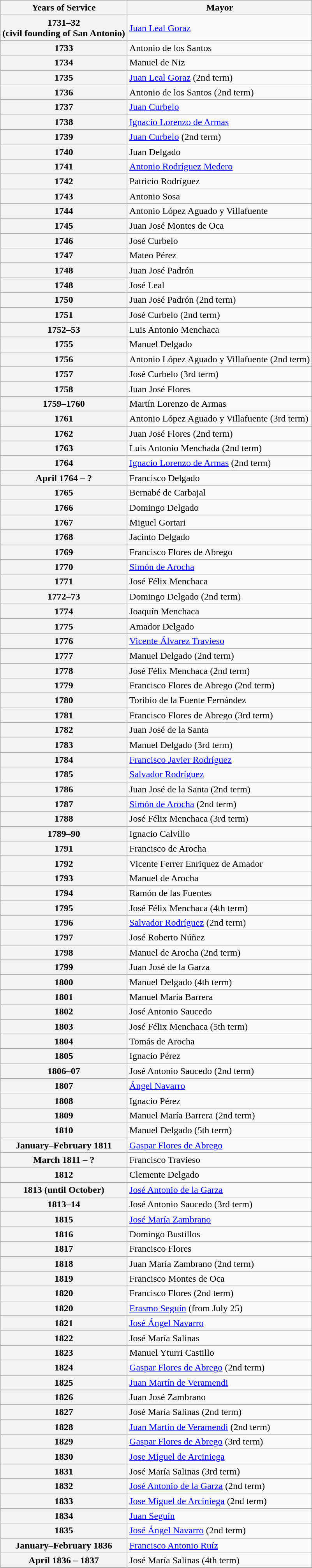<table class="wikitable" style="text-align:left" border="1">
<tr>
<th>Years of Service</th>
<th>Mayor</th>
</tr>
<tr>
<th>1731–32<br>(civil founding of San Antonio)</th>
<td><a href='#'>Juan Leal Goraz</a></td>
</tr>
<tr>
<th>1733</th>
<td>Antonio de los Santos</td>
</tr>
<tr>
<th>1734</th>
<td>Manuel de Niz</td>
</tr>
<tr>
<th>1735</th>
<td><a href='#'>Juan Leal Goraz</a> (2nd term)</td>
</tr>
<tr>
<th>1736</th>
<td>Antonio de los Santos (2nd term)</td>
</tr>
<tr>
<th>1737</th>
<td><a href='#'>Juan Curbelo</a></td>
</tr>
<tr>
<th>1738</th>
<td><a href='#'>Ignacio Lorenzo de Armas</a></td>
</tr>
<tr>
<th>1739</th>
<td><a href='#'>Juan Curbelo</a> (2nd term)</td>
</tr>
<tr>
<th>1740</th>
<td>Juan Delgado</td>
</tr>
<tr>
<th>1741</th>
<td><a href='#'>Antonio Rodríguez Medero</a></td>
</tr>
<tr>
<th>1742</th>
<td>Patricio Rodríguez</td>
</tr>
<tr>
<th>1743</th>
<td>Antonio Sosa</td>
</tr>
<tr>
<th>1744</th>
<td>Antonio López Aguado y Villafuente</td>
</tr>
<tr>
<th>1745</th>
<td>Juan José Montes de Oca</td>
</tr>
<tr>
<th>1746</th>
<td>José Curbelo</td>
</tr>
<tr>
<th>1747</th>
<td>Mateo Pérez</td>
</tr>
<tr>
<th>1748</th>
<td>Juan José Padrón</td>
</tr>
<tr>
<th>1748</th>
<td>José Leal</td>
</tr>
<tr>
<th>1750</th>
<td>Juan José Padrón (2nd term)</td>
</tr>
<tr>
<th>1751</th>
<td>José Curbelo (2nd term)</td>
</tr>
<tr>
<th>1752–53</th>
<td>Luis Antonio Menchaca</td>
</tr>
<tr>
<th>1755</th>
<td>Manuel Delgado</td>
</tr>
<tr>
<th>1756</th>
<td>Antonio López Aguado y Villafuente (2nd term)</td>
</tr>
<tr>
<th>1757</th>
<td>José Curbelo (3rd term)</td>
</tr>
<tr>
<th>1758</th>
<td>Juan José Flores</td>
</tr>
<tr>
<th>1759–1760</th>
<td>Martín Lorenzo de Armas</td>
</tr>
<tr>
<th>1761</th>
<td>Antonio López Aguado y Villafuente (3rd term)</td>
</tr>
<tr>
<th>1762</th>
<td>Juan José Flores (2nd term)</td>
</tr>
<tr>
<th>1763</th>
<td>Luis Antonio Menchada (2nd term)</td>
</tr>
<tr>
<th>1764</th>
<td><a href='#'>Ignacio Lorenzo de Armas</a> (2nd term)</td>
</tr>
<tr>
<th>April 1764 – ?</th>
<td>Francisco Delgado</td>
</tr>
<tr>
<th>1765</th>
<td>Bernabé de Carbajal</td>
</tr>
<tr>
<th>1766</th>
<td>Domingo Delgado</td>
</tr>
<tr>
<th>1767</th>
<td>Miguel Gortari</td>
</tr>
<tr>
<th>1768</th>
<td>Jacinto Delgado</td>
</tr>
<tr>
<th>1769</th>
<td>Francisco Flores de Abrego</td>
</tr>
<tr>
<th>1770</th>
<td><a href='#'>Simón de Arocha</a></td>
</tr>
<tr>
<th>1771</th>
<td>José Félix Menchaca</td>
</tr>
<tr>
<th>1772–73</th>
<td>Domingo Delgado (2nd term)</td>
</tr>
<tr>
<th>1774</th>
<td>Joaquín Menchaca</td>
</tr>
<tr>
<th>1775</th>
<td>Amador Delgado</td>
</tr>
<tr>
<th>1776</th>
<td><a href='#'>Vicente Álvarez Travieso</a></td>
</tr>
<tr>
<th>1777</th>
<td>Manuel Delgado (2nd term)</td>
</tr>
<tr>
<th>1778</th>
<td>José Félix Menchaca (2nd term)</td>
</tr>
<tr>
<th>1779</th>
<td>Francisco Flores de Abrego (2nd term)</td>
</tr>
<tr>
<th>1780</th>
<td>Toribio de la Fuente Fernández</td>
</tr>
<tr>
<th>1781</th>
<td>Francisco Flores de Abrego (3rd term)</td>
</tr>
<tr>
<th>1782</th>
<td>Juan José de la Santa</td>
</tr>
<tr>
<th>1783</th>
<td>Manuel Delgado (3rd term)</td>
</tr>
<tr>
<th>1784</th>
<td><a href='#'>Francisco Javier Rodríguez</a></td>
</tr>
<tr>
<th>1785</th>
<td><a href='#'>Salvador Rodríguez</a></td>
</tr>
<tr>
<th>1786</th>
<td>Juan José de la Santa (2nd term)</td>
</tr>
<tr>
<th>1787</th>
<td><a href='#'>Simón de Arocha</a> (2nd term)</td>
</tr>
<tr>
<th>1788</th>
<td>José Félix Menchaca (3rd term)</td>
</tr>
<tr>
<th>1789–90</th>
<td>Ignacio Calvillo</td>
</tr>
<tr>
<th>1791</th>
<td>Francisco de Arocha</td>
</tr>
<tr>
<th>1792</th>
<td>Vicente Ferrer Enriquez de Amador</td>
</tr>
<tr>
<th>1793</th>
<td>Manuel de Arocha</td>
</tr>
<tr>
<th>1794</th>
<td>Ramón de las Fuentes</td>
</tr>
<tr>
<th>1795</th>
<td>José Félix Menchaca (4th term)</td>
</tr>
<tr>
<th>1796</th>
<td><a href='#'>Salvador Rodríguez</a> (2nd term)</td>
</tr>
<tr>
<th>1797</th>
<td>José Roberto Núñez</td>
</tr>
<tr>
<th>1798</th>
<td>Manuel de Arocha (2nd term)</td>
</tr>
<tr>
<th>1799</th>
<td>Juan José de la Garza</td>
</tr>
<tr>
<th>1800</th>
<td>Manuel Delgado (4th term)</td>
</tr>
<tr>
<th>1801</th>
<td>Manuel María Barrera</td>
</tr>
<tr>
<th>1802</th>
<td>José Antonio Saucedo</td>
</tr>
<tr>
<th>1803</th>
<td>José Félix Menchaca (5th term)</td>
</tr>
<tr>
<th>1804</th>
<td>Tomás de Arocha</td>
</tr>
<tr>
<th>1805</th>
<td>Ignacio Pérez</td>
</tr>
<tr>
<th>1806–07</th>
<td>José Antonio Saucedo (2nd term)</td>
</tr>
<tr>
<th>1807</th>
<td><a href='#'>Ángel Navarro</a></td>
</tr>
<tr>
<th>1808</th>
<td>Ignacio Pérez</td>
</tr>
<tr>
<th>1809</th>
<td>Manuel María Barrera (2nd term)</td>
</tr>
<tr>
<th>1810</th>
<td>Manuel Delgado (5th term)</td>
</tr>
<tr>
<th>January–February 1811</th>
<td><a href='#'>Gaspar Flores de Abrego</a></td>
</tr>
<tr>
<th>March 1811 – ?</th>
<td>Francisco Travieso</td>
</tr>
<tr>
<th>1812</th>
<td>Clemente Delgado</td>
</tr>
<tr>
<th>1813 (until October)</th>
<td><a href='#'>José Antonio de la Garza</a></td>
</tr>
<tr>
<th>1813–14</th>
<td>José Antonio Saucedo (3rd term)</td>
</tr>
<tr>
<th>1815</th>
<td><a href='#'>José María Zambrano</a></td>
</tr>
<tr>
<th>1816</th>
<td>Domingo Bustillos</td>
</tr>
<tr>
<th>1817</th>
<td>Francisco Flores</td>
</tr>
<tr>
<th>1818</th>
<td>Juan María Zambrano (2nd term)</td>
</tr>
<tr>
<th>1819</th>
<td>Francisco Montes de Oca</td>
</tr>
<tr>
<th>1820</th>
<td>Francisco Flores (2nd term)</td>
</tr>
<tr>
<th>1820</th>
<td><a href='#'>Erasmo Seguín</a> (from July 25)</td>
</tr>
<tr>
<th>1821</th>
<td><a href='#'>José Ángel Navarro</a></td>
</tr>
<tr>
<th>1822</th>
<td>José María Salinas</td>
</tr>
<tr>
<th>1823</th>
<td>Manuel Yturri Castillo</td>
</tr>
<tr>
<th>1824</th>
<td><a href='#'>Gaspar Flores de Abrego</a> (2nd term)</td>
</tr>
<tr>
<th>1825</th>
<td><a href='#'>Juan Martín de Veramendi</a></td>
</tr>
<tr>
<th>1826</th>
<td>Juan José Zambrano</td>
</tr>
<tr>
<th>1827</th>
<td>José María Salinas (2nd term)</td>
</tr>
<tr>
<th>1828</th>
<td><a href='#'>Juan Martín de Veramendi</a> (2nd term)</td>
</tr>
<tr>
<th>1829</th>
<td><a href='#'>Gaspar Flores de Abrego</a> (3rd term)</td>
</tr>
<tr>
<th>1830</th>
<td><a href='#'>Jose Miguel de Arciniega</a></td>
</tr>
<tr>
<th>1831</th>
<td>José María Salinas (3rd term)</td>
</tr>
<tr>
<th>1832</th>
<td><a href='#'>José Antonio de la Garza</a> (2nd term)</td>
</tr>
<tr>
<th>1833</th>
<td><a href='#'>Jose Miguel de Arciniega</a> (2nd term)</td>
</tr>
<tr>
<th>1834</th>
<td><a href='#'>Juan Seguín</a></td>
</tr>
<tr>
<th>1835</th>
<td><a href='#'>José Ángel Navarro</a> (2nd term)</td>
</tr>
<tr>
<th>January–February 1836</th>
<td><a href='#'>Francisco Antonio Ruíz</a></td>
</tr>
<tr>
<th>April 1836 – 1837</th>
<td>José María Salinas (4th term)</td>
</tr>
</table>
